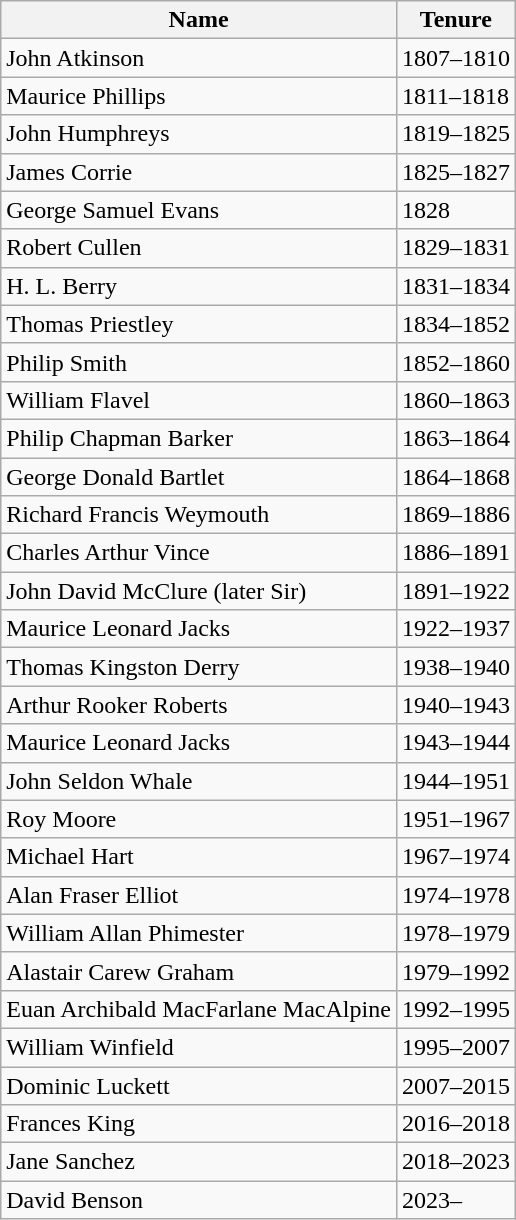<table class="wikitable">
<tr>
<th>Name</th>
<th>Tenure</th>
</tr>
<tr>
<td>John Atkinson</td>
<td>1807–1810</td>
</tr>
<tr>
<td>Maurice Phillips</td>
<td>1811–1818</td>
</tr>
<tr>
<td>John Humphreys</td>
<td>1819–1825</td>
</tr>
<tr>
<td>James Corrie</td>
<td>1825–1827</td>
</tr>
<tr>
<td>George Samuel Evans</td>
<td>1828</td>
</tr>
<tr>
<td>Robert Cullen</td>
<td>1829–1831</td>
</tr>
<tr>
<td>H. L. Berry</td>
<td>1831–1834</td>
</tr>
<tr>
<td>Thomas Priestley</td>
<td>1834–1852</td>
</tr>
<tr>
<td>Philip Smith</td>
<td>1852–1860</td>
</tr>
<tr>
<td>William Flavel</td>
<td>1860–1863</td>
</tr>
<tr>
<td>Philip Chapman Barker</td>
<td>1863–1864</td>
</tr>
<tr>
<td>George Donald Bartlet</td>
<td>1864–1868</td>
</tr>
<tr>
<td>Richard Francis Weymouth</td>
<td>1869–1886</td>
</tr>
<tr>
<td>Charles Arthur Vince</td>
<td>1886–1891</td>
</tr>
<tr>
<td>John David McClure (later Sir)</td>
<td>1891–1922</td>
</tr>
<tr>
<td>Maurice Leonard Jacks</td>
<td>1922–1937</td>
</tr>
<tr>
<td>Thomas Kingston Derry</td>
<td>1938–1940</td>
</tr>
<tr>
<td>Arthur Rooker Roberts</td>
<td>1940–1943</td>
</tr>
<tr>
<td>Maurice Leonard Jacks</td>
<td>1943–1944</td>
</tr>
<tr>
<td>John Seldon Whale</td>
<td>1944–1951</td>
</tr>
<tr>
<td>Roy Moore</td>
<td>1951–1967</td>
</tr>
<tr>
<td>Michael Hart</td>
<td>1967–1974</td>
</tr>
<tr>
<td>Alan Fraser Elliot</td>
<td>1974–1978</td>
</tr>
<tr>
<td>William Allan Phimester</td>
<td>1978–1979</td>
</tr>
<tr>
<td>Alastair Carew Graham</td>
<td>1979–1992</td>
</tr>
<tr>
<td>Euan Archibald MacFarlane MacAlpine</td>
<td>1992–1995</td>
</tr>
<tr>
<td>William Winfield</td>
<td>1995–2007</td>
</tr>
<tr>
<td>Dominic Luckett</td>
<td>2007–2015</td>
</tr>
<tr>
<td>Frances King</td>
<td>2016–2018</td>
</tr>
<tr>
<td>Jane Sanchez</td>
<td>2018–2023</td>
</tr>
<tr>
<td>David Benson</td>
<td>2023–</td>
</tr>
</table>
